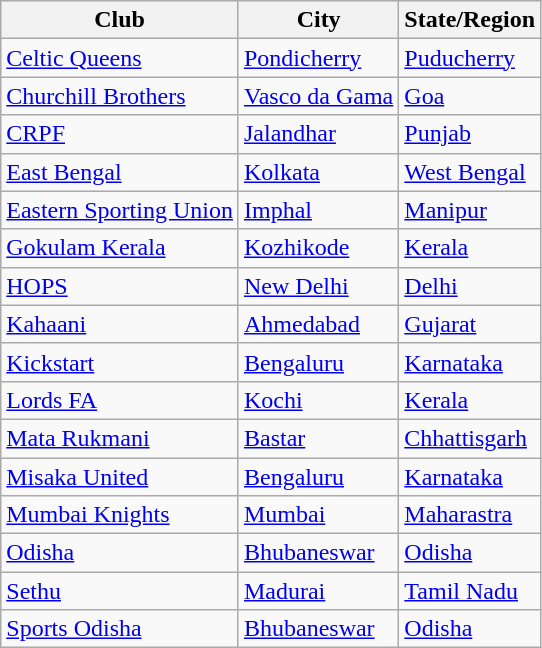<table class="wikitable sortable">
<tr>
<th>Club</th>
<th>City</th>
<th>State/Region</th>
</tr>
<tr>
<td><a href='#'>Celtic Queens</a></td>
<td><a href='#'>Pondicherry</a></td>
<td><a href='#'>Puducherry</a></td>
</tr>
<tr>
<td><a href='#'>Churchill Brothers</a></td>
<td><a href='#'>Vasco da Gama</a></td>
<td><a href='#'>Goa</a></td>
</tr>
<tr>
<td><a href='#'>CRPF</a></td>
<td><a href='#'>Jalandhar</a></td>
<td><a href='#'>Punjab</a></td>
</tr>
<tr>
<td><a href='#'>East Bengal</a></td>
<td><a href='#'>Kolkata</a></td>
<td><a href='#'>West Bengal</a></td>
</tr>
<tr>
<td><a href='#'>Eastern Sporting Union</a></td>
<td><a href='#'>Imphal</a></td>
<td><a href='#'>Manipur</a></td>
</tr>
<tr>
<td><a href='#'>Gokulam Kerala</a></td>
<td><a href='#'>Kozhikode</a></td>
<td><a href='#'>Kerala</a></td>
</tr>
<tr>
<td><a href='#'>HOPS</a></td>
<td><a href='#'>New Delhi</a></td>
<td><a href='#'>Delhi</a></td>
</tr>
<tr>
<td><a href='#'>Kahaani</a></td>
<td><a href='#'>Ahmedabad</a></td>
<td><a href='#'>Gujarat</a></td>
</tr>
<tr>
<td><a href='#'>Kickstart</a></td>
<td><a href='#'>Bengaluru</a></td>
<td><a href='#'>Karnataka</a></td>
</tr>
<tr>
<td><a href='#'>Lords FA</a></td>
<td><a href='#'>Kochi</a></td>
<td><a href='#'>Kerala</a></td>
</tr>
<tr>
<td><a href='#'>Mata Rukmani</a></td>
<td><a href='#'>Bastar</a></td>
<td><a href='#'>Chhattisgarh</a></td>
</tr>
<tr>
<td><a href='#'>Misaka United</a></td>
<td><a href='#'>Bengaluru</a></td>
<td><a href='#'>Karnataka</a></td>
</tr>
<tr>
<td><a href='#'>Mumbai Knights</a></td>
<td><a href='#'>Mumbai</a></td>
<td><a href='#'>Maharastra</a></td>
</tr>
<tr>
<td><a href='#'>Odisha</a></td>
<td><a href='#'>Bhubaneswar</a></td>
<td><a href='#'>Odisha</a></td>
</tr>
<tr>
<td><a href='#'>Sethu</a></td>
<td><a href='#'>Madurai</a></td>
<td><a href='#'>Tamil Nadu</a></td>
</tr>
<tr>
<td><a href='#'>Sports Odisha</a></td>
<td><a href='#'>Bhubaneswar</a></td>
<td><a href='#'>Odisha</a></td>
</tr>
</table>
